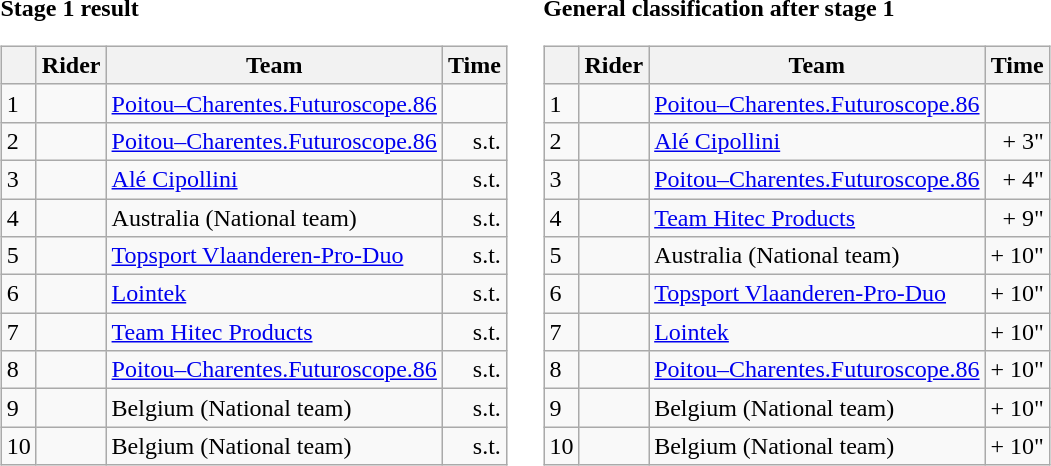<table>
<tr>
<td><strong>Stage 1 result</strong><br><table class="wikitable">
<tr>
<th></th>
<th>Rider</th>
<th>Team</th>
<th>Time</th>
</tr>
<tr>
<td>1</td>
<td></td>
<td><a href='#'>Poitou–Charentes.Futuroscope.86</a></td>
<td align="right"></td>
</tr>
<tr>
<td>2</td>
<td></td>
<td><a href='#'>Poitou–Charentes.Futuroscope.86</a></td>
<td align="right">s.t.</td>
</tr>
<tr>
<td>3</td>
<td></td>
<td><a href='#'>Alé Cipollini</a></td>
<td align="right">s.t.</td>
</tr>
<tr>
<td>4</td>
<td></td>
<td>Australia (National team)</td>
<td align="right">s.t.</td>
</tr>
<tr>
<td>5</td>
<td></td>
<td><a href='#'>Topsport Vlaanderen-Pro-Duo</a></td>
<td align="right">s.t.</td>
</tr>
<tr>
<td>6</td>
<td></td>
<td><a href='#'>Lointek</a></td>
<td align="right">s.t.</td>
</tr>
<tr>
<td>7</td>
<td></td>
<td><a href='#'>Team Hitec Products</a></td>
<td align="right">s.t.</td>
</tr>
<tr>
<td>8</td>
<td></td>
<td><a href='#'>Poitou–Charentes.Futuroscope.86</a></td>
<td align="right">s.t.</td>
</tr>
<tr>
<td>9</td>
<td></td>
<td>Belgium (National team)</td>
<td align="right">s.t.</td>
</tr>
<tr>
<td>10</td>
<td></td>
<td>Belgium (National team)</td>
<td align="right">s.t.</td>
</tr>
</table>
</td>
<td></td>
<td><strong>General classification after stage 1</strong><br><table class="wikitable">
<tr>
<th></th>
<th>Rider</th>
<th>Team</th>
<th>Time</th>
</tr>
<tr>
<td>1</td>
<td></td>
<td><a href='#'>Poitou–Charentes.Futuroscope.86</a></td>
<td align="right"></td>
</tr>
<tr>
<td>2</td>
<td></td>
<td><a href='#'>Alé Cipollini</a></td>
<td align="right">+ 3"</td>
</tr>
<tr>
<td>3</td>
<td></td>
<td><a href='#'>Poitou–Charentes.Futuroscope.86</a></td>
<td align="right">+ 4"</td>
</tr>
<tr>
<td>4</td>
<td></td>
<td><a href='#'>Team Hitec Products</a></td>
<td align="right">+ 9"</td>
</tr>
<tr>
<td>5</td>
<td></td>
<td>Australia (National team)</td>
<td align="right">+ 10"</td>
</tr>
<tr>
<td>6</td>
<td></td>
<td><a href='#'>Topsport Vlaanderen-Pro-Duo</a></td>
<td align="right">+ 10"</td>
</tr>
<tr>
<td>7</td>
<td></td>
<td><a href='#'>Lointek</a></td>
<td align="right">+ 10"</td>
</tr>
<tr>
<td>8</td>
<td></td>
<td><a href='#'>Poitou–Charentes.Futuroscope.86</a></td>
<td align="right">+ 10"</td>
</tr>
<tr>
<td>9</td>
<td></td>
<td>Belgium (National team)</td>
<td align="right">+ 10"</td>
</tr>
<tr>
<td>10</td>
<td></td>
<td>Belgium (National team)</td>
<td align="right">+ 10"</td>
</tr>
</table>
</td>
</tr>
</table>
